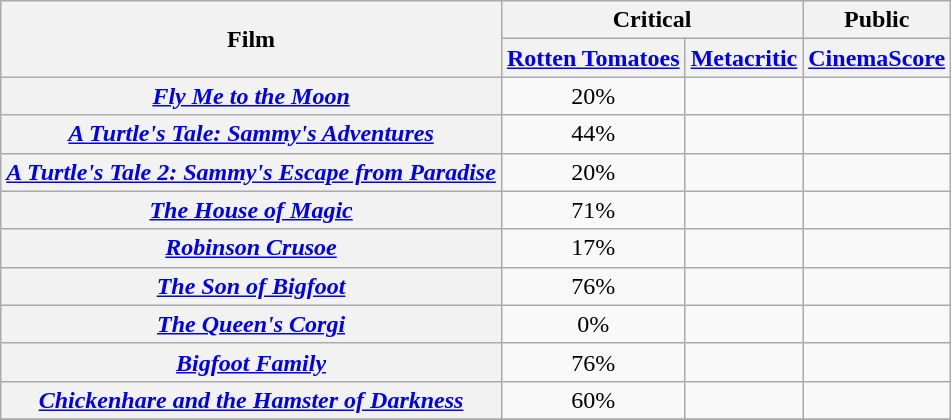<table class="wikitable plainrowheaders sortable" style="text-align: center;">
<tr>
<th scope="col" rowspan="2">Film</th>
<th scope="col" colspan="2">Critical</th>
<th colspan="2" scope="col">Public</th>
</tr>
<tr>
<th scope="col"><a href='#'>Rotten Tomatoes</a></th>
<th scope="col"><a href='#'>Metacritic</a></th>
<th scope="col"><a href='#'>CinemaScore</a></th>
</tr>
<tr>
<th scope="row"><em><a href='#'>Fly Me to the Moon</a></em></th>
<td>20%</td>
<td></td>
<td></td>
</tr>
<tr>
<th scope="row"><em><a href='#'>A Turtle's Tale: Sammy's Adventures</a></em></th>
<td>44%</td>
<td></td>
<td></td>
</tr>
<tr>
<th scope="row"><em><a href='#'>A Turtle's Tale 2: Sammy's Escape from Paradise</a></em></th>
<td>20%</td>
<td></td>
<td></td>
</tr>
<tr>
<th scope="row"><em><a href='#'>The House of Magic</a></em></th>
<td>71%</td>
<td></td>
<td></td>
</tr>
<tr>
<th scope="row"><em><a href='#'>Robinson Crusoe</a></em></th>
<td>17%</td>
<td></td>
<td></td>
</tr>
<tr>
<th scope="row"><em><a href='#'>The Son of Bigfoot</a></em></th>
<td>76%</td>
<td></td>
<td></td>
</tr>
<tr>
<th scope="row"><em><a href='#'>The Queen's Corgi</a></em></th>
<td>0%</td>
<td></td>
<td></td>
</tr>
<tr>
<th scope="row"><em><a href='#'>Bigfoot Family</a></em></th>
<td>76%</td>
<td></td>
<td></td>
</tr>
<tr>
<th scope="row"><em><a href='#'>Chickenhare and the Hamster of Darkness</a></em></th>
<td>60%</td>
<td></td>
<td></td>
</tr>
<tr>
</tr>
</table>
